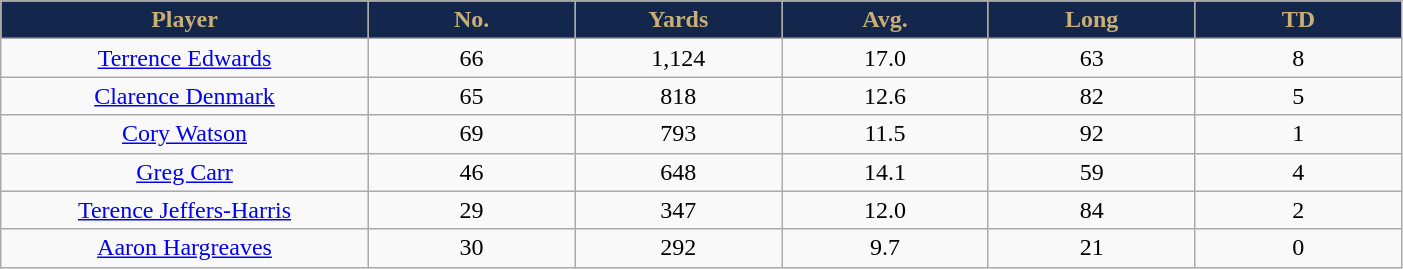<table class="wikitable sortable sortable">
<tr>
<th style="background:#13264B;color:#C9AF74;" width="16%">Player</th>
<th style="background:#13264B;color:#C9AF74;" width="9%">No.</th>
<th style="background:#13264B;color:#C9AF74;" width="9%">Yards</th>
<th style="background:#13264B;color:#C9AF74;" width="9%">Avg.</th>
<th style="background:#13264B;color:#C9AF74;" width="9%">Long</th>
<th style="background:#13264B;color:#C9AF74;" width="9%">TD</th>
</tr>
<tr align="center">
<td><a href='#'>Terrence Edwards</a></td>
<td>66</td>
<td>1,124</td>
<td>17.0</td>
<td>63</td>
<td>8</td>
</tr>
<tr align="center">
<td><a href='#'>Clarence Denmark</a></td>
<td>65</td>
<td>818</td>
<td>12.6</td>
<td>82</td>
<td>5</td>
</tr>
<tr align="center">
<td><a href='#'>Cory Watson</a></td>
<td>69</td>
<td>793</td>
<td>11.5</td>
<td>92</td>
<td>1</td>
</tr>
<tr align="center">
<td><a href='#'>Greg Carr</a></td>
<td>46</td>
<td>648</td>
<td>14.1</td>
<td>59</td>
<td>4</td>
</tr>
<tr align="center">
<td><a href='#'>Terence Jeffers-Harris</a></td>
<td>29</td>
<td>347</td>
<td>12.0</td>
<td>84</td>
<td>2</td>
</tr>
<tr align="center">
<td><a href='#'>Aaron Hargreaves</a></td>
<td>30</td>
<td>292</td>
<td>9.7</td>
<td>21</td>
<td>0</td>
</tr>
</table>
